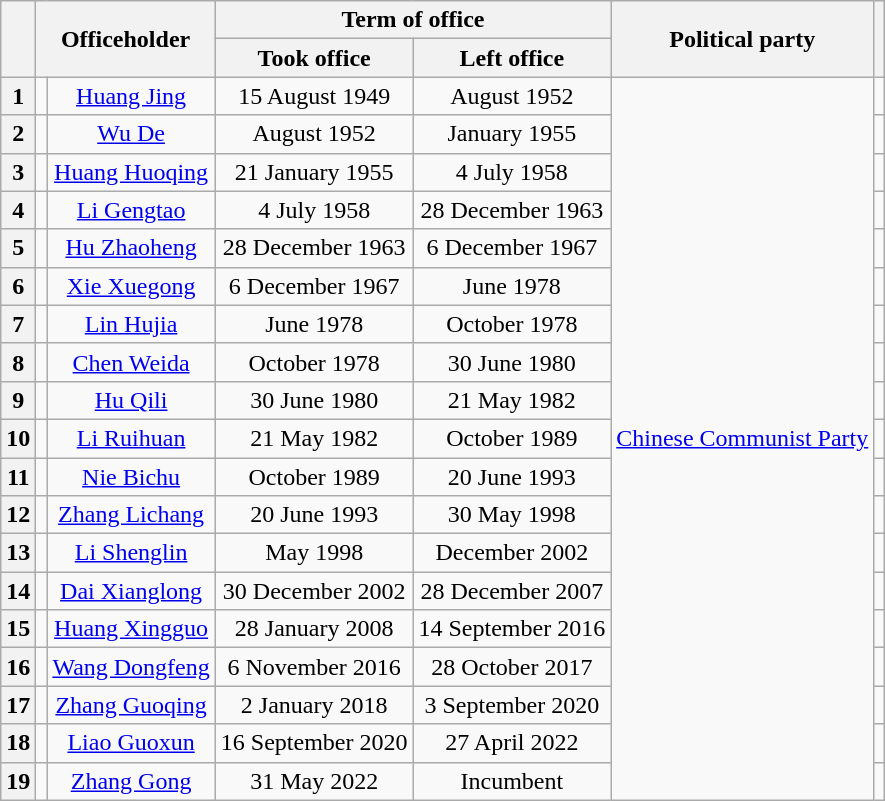<table class="wikitable" style="text-align:center">
<tr>
<th rowspan="2"></th>
<th colspan="2" rowspan="2">Officeholder</th>
<th colspan="2">Term of office</th>
<th rowspan="2">Political party</th>
<th rowspan="2"></th>
</tr>
<tr>
<th>Took office</th>
<th>Left office</th>
</tr>
<tr>
<th>1</th>
<td></td>
<td><a href='#'>Huang Jing</a><br></td>
<td>15 August 1949</td>
<td>August 1952</td>
<td rowspan="19"><a href='#'>Chinese Communist Party</a></td>
<td></td>
</tr>
<tr>
<th>2</th>
<td></td>
<td><a href='#'>Wu De</a><br></td>
<td>August 1952</td>
<td>January 1955</td>
<td></td>
</tr>
<tr>
<th>3</th>
<td></td>
<td><a href='#'>Huang Huoqing</a><br></td>
<td>21 January 1955</td>
<td>4 July 1958</td>
<td></td>
</tr>
<tr>
<th>4</th>
<td></td>
<td><a href='#'>Li Gengtao</a><br></td>
<td>4 July 1958</td>
<td>28 December 1963</td>
<td></td>
</tr>
<tr>
<th>5</th>
<td></td>
<td><a href='#'>Hu Zhaoheng</a><br></td>
<td>28 December 1963</td>
<td>6 December 1967</td>
<td></td>
</tr>
<tr>
<th>6</th>
<td></td>
<td><a href='#'>Xie Xuegong</a><br></td>
<td>6 December 1967</td>
<td>June 1978</td>
<td></td>
</tr>
<tr>
<th>7</th>
<td></td>
<td><a href='#'>Lin Hujia</a><br></td>
<td>June 1978</td>
<td>October 1978</td>
<td></td>
</tr>
<tr>
<th>8</th>
<td></td>
<td><a href='#'>Chen Weida</a><br></td>
<td>October 1978</td>
<td>30 June 1980</td>
<td></td>
</tr>
<tr>
<th>9</th>
<td></td>
<td><a href='#'>Hu Qili</a><br></td>
<td>30 June 1980</td>
<td>21 May 1982</td>
<td></td>
</tr>
<tr>
<th>10</th>
<td></td>
<td><a href='#'>Li Ruihuan</a><br></td>
<td>21 May 1982</td>
<td>October 1989</td>
<td></td>
</tr>
<tr>
<th>11</th>
<td></td>
<td><a href='#'>Nie Bichu</a><br></td>
<td>October 1989</td>
<td>20 June 1993</td>
<td></td>
</tr>
<tr>
<th>12</th>
<td></td>
<td><a href='#'>Zhang Lichang</a><br></td>
<td>20 June 1993</td>
<td>30 May 1998</td>
<td></td>
</tr>
<tr>
<th>13</th>
<td></td>
<td><a href='#'>Li Shenglin</a><br></td>
<td>May 1998</td>
<td>December 2002</td>
<td></td>
</tr>
<tr>
<th>14</th>
<td></td>
<td><a href='#'>Dai Xianglong</a><br></td>
<td>30 December 2002</td>
<td>28 December 2007</td>
<td></td>
</tr>
<tr>
<th>15</th>
<td></td>
<td><a href='#'>Huang Xingguo</a><br></td>
<td>28 January 2008<br></td>
<td>14 September 2016</td>
<td></td>
</tr>
<tr>
<th>16</th>
<td></td>
<td><a href='#'>Wang Dongfeng</a><br></td>
<td>6 November 2016<br></td>
<td>28 October 2017</td>
<td></td>
</tr>
<tr>
<th>17</th>
<td></td>
<td><a href='#'>Zhang Guoqing</a><br></td>
<td>2 January 2018</td>
<td>3 September 2020</td>
<td></td>
</tr>
<tr>
<th>18</th>
<td></td>
<td><a href='#'>Liao Guoxun</a><br></td>
<td>16 September 2020<br></td>
<td>27 April 2022</td>
<td></td>
</tr>
<tr>
<th>19</th>
<td></td>
<td><a href='#'>Zhang Gong</a><br></td>
<td>31 May 2022</td>
<td>Incumbent</td>
<td></td>
</tr>
</table>
